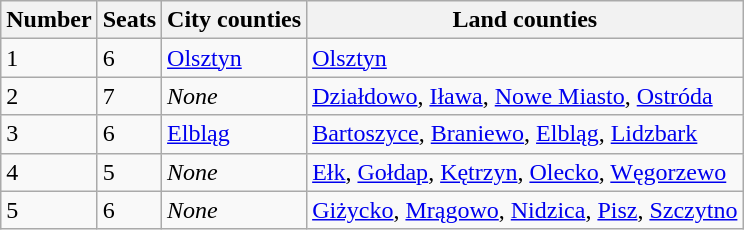<table class=wikitable>
<tr>
<th>Number</th>
<th>Seats</th>
<th>City counties</th>
<th>Land counties</th>
</tr>
<tr>
<td>1</td>
<td>6</td>
<td><a href='#'>Olsztyn</a></td>
<td><a href='#'>Olsztyn</a></td>
</tr>
<tr>
<td>2</td>
<td>7</td>
<td><em>None</em></td>
<td><a href='#'>Działdowo</a>, <a href='#'>Iława</a>, <a href='#'>Nowe Miasto</a>, <a href='#'>Ostróda</a></td>
</tr>
<tr>
<td>3</td>
<td>6</td>
<td><a href='#'>Elbląg</a></td>
<td><a href='#'>Bartoszyce</a>, <a href='#'>Braniewo</a>, <a href='#'>Elbląg</a>, <a href='#'>Lidzbark</a></td>
</tr>
<tr>
<td>4</td>
<td>5</td>
<td><em>None</em></td>
<td><a href='#'>Ełk</a>, <a href='#'>Gołdap</a>, <a href='#'>Kętrzyn</a>, <a href='#'>Olecko</a>, <a href='#'>Węgorzewo</a></td>
</tr>
<tr>
<td>5</td>
<td>6</td>
<td><em>None</em></td>
<td><a href='#'>Giżycko</a>, <a href='#'>Mrągowo</a>, <a href='#'>Nidzica</a>, <a href='#'>Pisz</a>, <a href='#'>Szczytno</a></td>
</tr>
</table>
